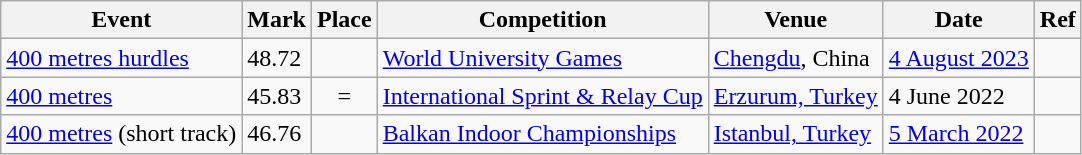<table class="wikitable">
<tr>
<th>Event</th>
<th>Mark</th>
<th>Place</th>
<th>Competition</th>
<th>Venue</th>
<th>Date</th>
<th>Ref</th>
</tr>
<tr>
<td><a href='#'>400 metres hurdles</a></td>
<td>48.72 </td>
<td style="text-align:center;"></td>
<td><a href='#'>World University Games</a></td>
<td><a href='#'>Chengdu</a>, China</td>
<td><a href='#'>4 August 2023</a></td>
<td></td>
</tr>
<tr>
<td><a href='#'>400 metres</a></td>
<td>45.83  </td>
<td style="text-align:center;">=<br></td>
<td><a href='#'>International Sprint & Relay Cup</a></td>
<td><a href='#'>Erzurum, Turkey</a></td>
<td>4 June 2022</td>
<td></td>
</tr>
<tr>
<td><a href='#'>400 metres</a> (short track)</td>
<td>46.76  </td>
<td style="text-align:center;"><br></td>
<td><a href='#'>Balkan Indoor Championships</a></td>
<td><a href='#'>Istanbul, Turkey</a></td>
<td><a href='#'>5 March 2022</a></td>
<td></td>
</tr>
</table>
